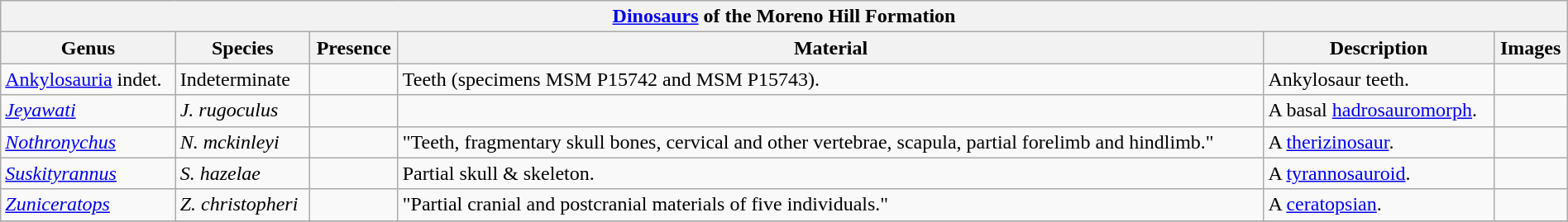<table class="wikitable" align="center" width="100%">
<tr>
<th colspan="6" align="center"><strong><a href='#'>Dinosaurs</a> of the Moreno Hill Formation</strong></th>
</tr>
<tr>
<th>Genus</th>
<th><strong>Species</strong></th>
<th>Presence</th>
<th><strong>Material</strong></th>
<th>Description</th>
<th><strong>Images</strong></th>
</tr>
<tr>
<td><a href='#'>Ankylosauria</a> indet.</td>
<td>Indeterminate</td>
<td></td>
<td>Teeth (specimens MSM P15742 and MSM P15743).</td>
<td>Ankylosaur teeth.</td>
<td></td>
</tr>
<tr>
<td><em><a href='#'>Jeyawati</a></em></td>
<td><em>J. rugoculus</em></td>
<td></td>
<td></td>
<td>A basal <a href='#'>hadrosauromorph</a>.</td>
<td></td>
</tr>
<tr>
<td><em><a href='#'>Nothronychus</a></em></td>
<td><em>N. mckinleyi</em></td>
<td></td>
<td>"Teeth, fragmentary skull bones, cervical and other vertebrae, scapula, partial forelimb and hindlimb."</td>
<td>A <a href='#'>therizinosaur</a>.</td>
<td></td>
</tr>
<tr>
<td><em><a href='#'>Suskityrannus</a></em></td>
<td><em>S. hazelae</em></td>
<td></td>
<td>Partial skull & skeleton.</td>
<td>A <a href='#'>tyrannosauroid</a>.</td>
<td></td>
</tr>
<tr>
<td><em><a href='#'>Zuniceratops</a></em></td>
<td><em>Z. christopheri</em></td>
<td></td>
<td>"Partial cranial and postcranial materials of five individuals."</td>
<td>A <a href='#'>ceratopsian</a>.</td>
<td></td>
</tr>
<tr>
</tr>
</table>
